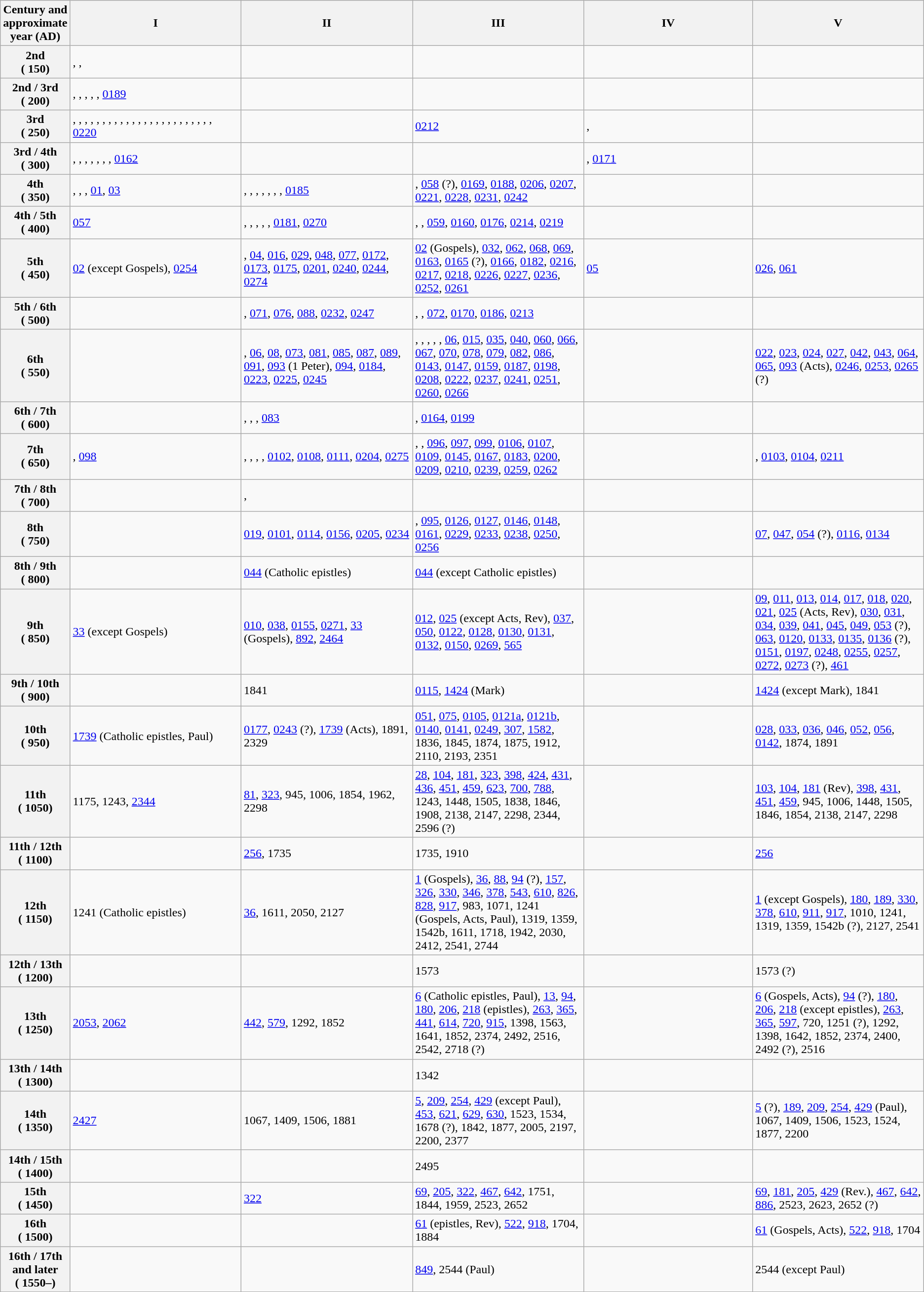<table class="wikitable">
<tr>
<th>Century and approximate year (AD)</th>
<th width="20%">I</th>
<th width=20%>II</th>
<th width=20%>III</th>
<th width=20%>IV</th>
<th width=20%>V</th>
</tr>
<tr>
<th>2nd<br>( 150)</th>
<td>, , </td>
<td></td>
<td></td>
<td></td>
<td></td>
</tr>
<tr>
<th>2nd / 3rd<br>( 200)</th>
<td>, , , , , <a href='#'>0189</a></td>
<td></td>
<td></td>
<td></td>
<td></td>
</tr>
<tr>
<th>3rd<br>( 250)</th>
<td>, , , , , , , , , , , , , , , , , , , , , , , , <a href='#'>0220</a></td>
<td></td>
<td><a href='#'>0212</a></td>
<td>, </td>
<td></td>
</tr>
<tr>
<th>3rd / 4th<br>( 300)</th>
<td>, , , , , , , <a href='#'>0162</a></td>
<td></td>
<td></td>
<td>, <a href='#'>0171</a></td>
<td></td>
</tr>
<tr>
<th>4th<br>( 350)</th>
<td>, , , <a href='#'>01</a>, <a href='#'>03</a></td>
<td>, , , , , , , <a href='#'>0185</a></td>
<td>, <a href='#'>058</a> (?), <a href='#'>0169</a>, <a href='#'>0188</a>, <a href='#'>0206</a>, <a href='#'>0207</a>, <a href='#'>0221</a>, <a href='#'>0228</a>, <a href='#'>0231</a>, <a href='#'>0242</a></td>
<td></td>
<td></td>
</tr>
<tr>
<th>4th / 5th<br>( 400)</th>
<td><a href='#'>057</a></td>
<td>, , , , , <a href='#'>0181</a>, <a href='#'>0270</a></td>
<td>, , <a href='#'>059</a>, <a href='#'>0160</a>, <a href='#'>0176</a>, <a href='#'>0214</a>, <a href='#'>0219</a></td>
<td></td>
<td></td>
</tr>
<tr>
<th>5th<br>( 450)</th>
<td><a href='#'>02</a> (except Gospels), <a href='#'>0254</a></td>
<td>, <a href='#'>04</a>, <a href='#'>016</a>, <a href='#'>029</a>, <a href='#'>048</a>, <a href='#'>077</a>, <a href='#'>0172</a>, <a href='#'>0173</a>, <a href='#'>0175</a>, <a href='#'>0201</a>, <a href='#'>0240</a>, <a href='#'>0244</a>, <a href='#'>0274</a></td>
<td><a href='#'>02</a> (Gospels), <a href='#'>032</a>, <a href='#'>062</a>, <a href='#'>068</a>, <a href='#'>069</a>, <a href='#'>0163</a>, <a href='#'>0165</a> (?), <a href='#'>0166</a>, <a href='#'>0182</a>, <a href='#'>0216</a>, <a href='#'>0217</a>, <a href='#'>0218</a>, <a href='#'>0226</a>, <a href='#'>0227</a>, <a href='#'>0236</a>, <a href='#'>0252</a>, <a href='#'>0261</a></td>
<td><a href='#'>05</a></td>
<td><a href='#'>026</a>, <a href='#'>061</a></td>
</tr>
<tr>
<th>5th / 6th<br>( 500)</th>
<td></td>
<td>, <a href='#'>071</a>, <a href='#'>076</a>, <a href='#'>088</a>, <a href='#'>0232</a>, <a href='#'>0247</a></td>
<td>, , <a href='#'>072</a>, <a href='#'>0170</a>, <a href='#'>0186</a>, <a href='#'>0213</a></td>
<td></td>
<td></td>
</tr>
<tr>
<th>6th<br>( 550)</th>
<td></td>
<td>, <a href='#'>06</a>, <a href='#'>08</a>, <a href='#'>073</a>, <a href='#'>081</a>, <a href='#'>085</a>, <a href='#'>087</a>, <a href='#'>089</a>, <a href='#'>091</a>, <a href='#'>093</a> (1 Peter), <a href='#'>094</a>, <a href='#'>0184</a>, <a href='#'>0223</a>, <a href='#'>0225</a>, <a href='#'>0245</a></td>
<td>, , , , , <a href='#'>06</a>, <a href='#'>015</a>, <a href='#'>035</a>, <a href='#'>040</a>, <a href='#'>060</a>, <a href='#'>066</a>, <a href='#'>067</a>, <a href='#'>070</a>, <a href='#'>078</a>, <a href='#'>079</a>, <a href='#'>082</a>, <a href='#'>086</a>, <a href='#'>0143</a>, <a href='#'>0147</a>, <a href='#'>0159</a>, <a href='#'>0187</a>, <a href='#'>0198</a>, <a href='#'>0208</a>, <a href='#'>0222</a>, <a href='#'>0237</a>, <a href='#'>0241</a>, <a href='#'>0251</a>, <a href='#'>0260</a>, <a href='#'>0266</a></td>
<td></td>
<td><a href='#'>022</a>, <a href='#'>023</a>, <a href='#'>024</a>, <a href='#'>027</a>, <a href='#'>042</a>, <a href='#'>043</a>, <a href='#'>064</a>, <a href='#'>065</a>, <a href='#'>093</a> (Acts), <a href='#'>0246</a>, <a href='#'>0253</a>, <a href='#'>0265</a> (?)</td>
</tr>
<tr>
<th>6th / 7th<br>( 600)</th>
<td></td>
<td>, , , <a href='#'>083</a></td>
<td>, <a href='#'>0164</a>, <a href='#'>0199</a></td>
<td></td>
<td></td>
</tr>
<tr>
<th>7th<br>( 650)</th>
<td>, <a href='#'>098</a></td>
<td>, , , , <a href='#'>0102</a>, <a href='#'>0108</a>, <a href='#'>0111</a>, <a href='#'>0204</a>, <a href='#'>0275</a></td>
<td>, , <a href='#'>096</a>, <a href='#'>097</a>, <a href='#'>099</a>, <a href='#'>0106</a>, <a href='#'>0107</a>, <a href='#'>0109</a>, <a href='#'>0145</a>, <a href='#'>0167</a>, <a href='#'>0183</a>, <a href='#'>0200</a>, <a href='#'>0209</a>, <a href='#'>0210</a>, <a href='#'>0239</a>, <a href='#'>0259</a>, <a href='#'>0262</a></td>
<td></td>
<td>, <a href='#'>0103</a>, <a href='#'>0104</a>, <a href='#'>0211</a></td>
</tr>
<tr>
<th>7th / 8th<br>( 700)</th>
<td></td>
<td>, </td>
<td></td>
<td></td>
<td></td>
</tr>
<tr>
<th>8th<br>( 750)</th>
<td></td>
<td><a href='#'>019</a>, <a href='#'>0101</a>, <a href='#'>0114</a>, <a href='#'>0156</a>, <a href='#'>0205</a>, <a href='#'>0234</a></td>
<td>, <a href='#'>095</a>, <a href='#'>0126</a>, <a href='#'>0127</a>, <a href='#'>0146</a>, <a href='#'>0148</a>, <a href='#'>0161</a>, <a href='#'>0229</a>, <a href='#'>0233</a>, <a href='#'>0238</a>, <a href='#'>0250</a>, <a href='#'>0256</a></td>
<td></td>
<td><a href='#'>07</a>, <a href='#'>047</a>, <a href='#'>054</a> (?), <a href='#'>0116</a>, <a href='#'>0134</a></td>
</tr>
<tr>
<th>8th / 9th<br>( 800)</th>
<td></td>
<td><a href='#'>044</a> (Catholic epistles)</td>
<td><a href='#'>044</a> (except Catholic epistles)</td>
<td></td>
<td></td>
</tr>
<tr>
<th>9th<br>( 850)</th>
<td><a href='#'>33</a> (except Gospels)</td>
<td><a href='#'>010</a>, <a href='#'>038</a>, <a href='#'>0155</a>, <a href='#'>0271</a>, <a href='#'>33</a> (Gospels), <a href='#'>892</a>, <a href='#'>2464</a></td>
<td><a href='#'>012</a>, <a href='#'>025</a> (except Acts, Rev), <a href='#'>037</a>, <a href='#'>050</a>, <a href='#'>0122</a>, <a href='#'>0128</a>, <a href='#'>0130</a>, <a href='#'>0131</a>, <a href='#'>0132</a>, <a href='#'>0150</a>, <a href='#'>0269</a>, <a href='#'>565</a></td>
<td></td>
<td><a href='#'>09</a>, <a href='#'>011</a>, <a href='#'>013</a>, <a href='#'>014</a>, <a href='#'>017</a>, <a href='#'>018</a>, <a href='#'>020</a>, <a href='#'>021</a>, <a href='#'>025</a> (Acts, Rev), <a href='#'>030</a>, <a href='#'>031</a>, <a href='#'>034</a>, <a href='#'>039</a>, <a href='#'>041</a>, <a href='#'>045</a>, <a href='#'>049</a>, <a href='#'>053</a> (?), <a href='#'>063</a>, <a href='#'>0120</a>, <a href='#'>0133</a>, <a href='#'>0135</a>, <a href='#'>0136</a> (?), <a href='#'>0151</a>, <a href='#'>0197</a>, <a href='#'>0248</a>, <a href='#'>0255</a>, <a href='#'>0257</a>, <a href='#'>0272</a>, <a href='#'>0273</a> (?), <a href='#'>461</a></td>
</tr>
<tr>
<th>9th / 10th<br>( 900)</th>
<td></td>
<td>1841</td>
<td><a href='#'>0115</a>, <a href='#'>1424</a> (Mark)</td>
<td></td>
<td><a href='#'>1424</a> (except Mark), 1841</td>
</tr>
<tr>
<th>10th<br>( 950)</th>
<td><a href='#'>1739</a> (Catholic epistles, Paul)</td>
<td><a href='#'>0177</a>, <a href='#'>0243</a> (?), <a href='#'>1739</a> (Acts), 1891, 2329</td>
<td><a href='#'>051</a>, <a href='#'>075</a>, <a href='#'>0105</a>, <a href='#'>0121a</a>, <a href='#'>0121b</a>, <a href='#'>0140</a>, <a href='#'>0141</a>, <a href='#'>0249</a>, <a href='#'>307</a>, <a href='#'>1582</a>, 1836, 1845, 1874, 1875, 1912, 2110, 2193, 2351</td>
<td></td>
<td><a href='#'>028</a>, <a href='#'>033</a>, <a href='#'>036</a>, <a href='#'>046</a>, <a href='#'>052</a>, <a href='#'>056</a>, <a href='#'>0142</a>, 1874, 1891</td>
</tr>
<tr>
<th>11th<br>( 1050)</th>
<td>1175, 1243, <a href='#'>2344</a></td>
<td><a href='#'>81</a>, <a href='#'>323</a>, 945, 1006, 1854, 1962, 2298</td>
<td><a href='#'>28</a>, <a href='#'>104</a>, <a href='#'>181</a>, <a href='#'>323</a>, <a href='#'>398</a>, <a href='#'>424</a>, <a href='#'>431</a>, <a href='#'>436</a>, <a href='#'>451</a>, <a href='#'>459</a>, <a href='#'>623</a>, <a href='#'>700</a>, <a href='#'>788</a>, 1243, 1448, 1505, 1838, 1846, 1908, 2138, 2147, 2298, 2344, 2596 (?)</td>
<td></td>
<td><a href='#'>103</a>, <a href='#'>104</a>, <a href='#'>181</a> (Rev), <a href='#'>398</a>, <a href='#'>431</a>, <a href='#'>451</a>, <a href='#'>459</a>, 945, 1006, 1448, 1505, 1846, 1854, 2138, 2147, 2298</td>
</tr>
<tr>
<th>11th / 12th<br>( 1100)</th>
<td></td>
<td><a href='#'>256</a>, 1735</td>
<td>1735, 1910</td>
<td></td>
<td><a href='#'>256</a></td>
</tr>
<tr>
<th>12th<br>( 1150)</th>
<td>1241 (Catholic epistles)</td>
<td><a href='#'>36</a>, 1611, 2050, 2127</td>
<td><a href='#'>1</a> (Gospels), <a href='#'>36</a>, <a href='#'>88</a>, <a href='#'>94</a> (?), <a href='#'>157</a>, <a href='#'>326</a>, <a href='#'>330</a>, <a href='#'>346</a>, <a href='#'>378</a>, <a href='#'>543</a>, <a href='#'>610</a>, <a href='#'>826</a>, <a href='#'>828</a>, <a href='#'>917</a>, 983, 1071, 1241 (Gospels, Acts, Paul), 1319, 1359, 1542b, 1611, 1718, 1942, 2030, 2412, 2541, 2744</td>
<td></td>
<td><a href='#'>1</a> (except Gospels), <a href='#'>180</a>, <a href='#'>189</a>, <a href='#'>330</a>, <a href='#'>378</a>, <a href='#'>610</a>, <a href='#'>911</a>, <a href='#'>917</a>, 1010, 1241, 1319, 1359, 1542b (?), 2127, 2541</td>
</tr>
<tr>
<th>12th / 13th<br>( 1200)</th>
<td></td>
<td></td>
<td>1573</td>
<td></td>
<td>1573 (?)</td>
</tr>
<tr>
<th>13th<br>( 1250)</th>
<td><a href='#'>2053</a>, <a href='#'>2062</a></td>
<td><a href='#'>442</a>, <a href='#'>579</a>, 1292, 1852</td>
<td><a href='#'>6</a> (Catholic epistles, Paul), <a href='#'>13</a>, <a href='#'>94</a>, <a href='#'>180</a>, <a href='#'>206</a>, <a href='#'>218</a> (epistles), <a href='#'>263</a>, <a href='#'>365</a>, <a href='#'>441</a>, <a href='#'>614</a>, <a href='#'>720</a>, <a href='#'>915</a>, 1398, 1563, 1641, 1852, 2374, 2492, 2516, 2542, 2718 (?)</td>
<td></td>
<td><a href='#'>6</a> (Gospels, Acts), <a href='#'>94</a> (?), <a href='#'>180</a>, <a href='#'>206</a>, <a href='#'>218</a> (except epistles), <a href='#'>263</a>, <a href='#'>365</a>, <a href='#'>597</a>, 720, 1251 (?), 1292, 1398, 1642, 1852, 2374, 2400, 2492 (?), 2516</td>
</tr>
<tr>
<th>13th / 14th<br>( 1300)</th>
<td></td>
<td></td>
<td>1342</td>
<td></td>
<td></td>
</tr>
<tr>
<th>14th<br>( 1350)</th>
<td><a href='#'>2427</a></td>
<td>1067, 1409, 1506, 1881</td>
<td><a href='#'>5</a>, <a href='#'>209</a>, <a href='#'>254</a>, <a href='#'>429</a> (except Paul), <a href='#'>453</a>, <a href='#'>621</a>, <a href='#'>629</a>, <a href='#'>630</a>, 1523, 1534, 1678 (?), 1842, 1877, 2005, 2197, 2200, 2377</td>
<td></td>
<td><a href='#'>5</a> (?), <a href='#'>189</a>, <a href='#'>209</a>, <a href='#'>254</a>, <a href='#'>429</a> (Paul), 1067, 1409, 1506, 1523, 1524, 1877, 2200</td>
</tr>
<tr>
<th>14th / 15th<br>( 1400)</th>
<td></td>
<td></td>
<td>2495</td>
<td></td>
<td></td>
</tr>
<tr>
<th>15th<br>( 1450)</th>
<td></td>
<td><a href='#'>322</a></td>
<td><a href='#'>69</a>, <a href='#'>205</a>, <a href='#'>322</a>, <a href='#'>467</a>, <a href='#'>642</a>, 1751, 1844, 1959, 2523, 2652</td>
<td></td>
<td><a href='#'>69</a>, <a href='#'>181</a>, <a href='#'>205</a>, <a href='#'>429</a> (Rev.), <a href='#'>467</a>, <a href='#'>642</a>, <a href='#'>886</a>, 2523, 2623, 2652 (?)</td>
</tr>
<tr>
<th>16th<br>( 1500)</th>
<td></td>
<td></td>
<td><a href='#'>61</a> (epistles, Rev), <a href='#'>522</a>, <a href='#'>918</a>, 1704, 1884</td>
<td></td>
<td><a href='#'>61</a> (Gospels, Acts), <a href='#'>522</a>, <a href='#'>918</a>, 1704</td>
</tr>
<tr>
<th>16th / 17th and later<br>( 1550–)</th>
<td></td>
<td></td>
<td><a href='#'>849</a>, 2544 (Paul)</td>
<td></td>
<td>2544 (except Paul)</td>
</tr>
</table>
